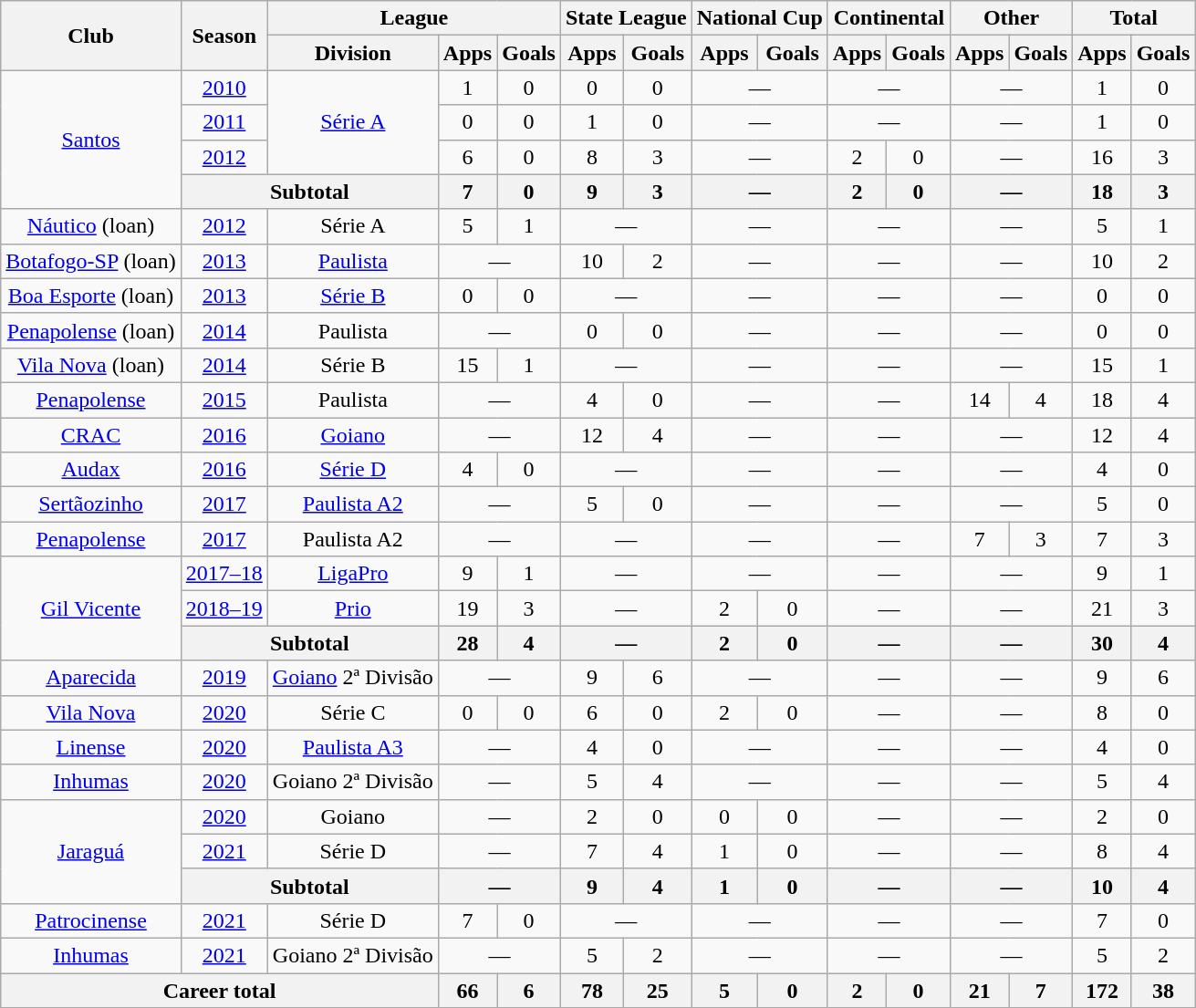<table class="wikitable" style="text-align: center;">
<tr>
<th rowspan="2">Club</th>
<th rowspan="2">Season</th>
<th colspan="3">League</th>
<th colspan="2">State League</th>
<th colspan="2">National Cup</th>
<th colspan="2">Continental</th>
<th colspan="2">Other</th>
<th colspan="2">Total</th>
</tr>
<tr>
<th>Division</th>
<th>Apps</th>
<th>Goals</th>
<th>Apps</th>
<th>Goals</th>
<th>Apps</th>
<th>Goals</th>
<th>Apps</th>
<th>Goals</th>
<th>Apps</th>
<th>Goals</th>
<th>Apps</th>
<th>Goals</th>
</tr>
<tr>
<td rowspan="4" valign="center"><a href='#'>Santos</a></td>
<td><a href='#'>2010</a></td>
<td rowspan="3"><a href='#'>Série A</a></td>
<td>1</td>
<td>0</td>
<td>0</td>
<td>0</td>
<td colspan="2">—</td>
<td colspan="2">—</td>
<td colspan="2">—</td>
<td>1</td>
<td>0</td>
</tr>
<tr>
<td><a href='#'>2011</a></td>
<td>0</td>
<td>0</td>
<td>1</td>
<td>0</td>
<td colspan="2">—</td>
<td colspan="2">—</td>
<td colspan="2">—</td>
<td>1</td>
<td>0</td>
</tr>
<tr>
<td><a href='#'>2012</a></td>
<td>6</td>
<td>0</td>
<td>8</td>
<td>3</td>
<td colspan="2">—</td>
<td>2</td>
<td>0</td>
<td colspan="2">—</td>
<td>16</td>
<td>3</td>
</tr>
<tr>
<th colspan="2">Subtotal</th>
<th>7</th>
<th>0</th>
<th>9</th>
<th>3</th>
<th colspan="2">—</th>
<th>2</th>
<th>0</th>
<th colspan="2">—</th>
<th>18</th>
<th>3</th>
</tr>
<tr>
<td valign="center"><a href='#'>Náutico</a> (loan)</td>
<td><a href='#'>2012</a></td>
<td>Série A</td>
<td>5</td>
<td>1</td>
<td colspan="2">—</td>
<td colspan="2">—</td>
<td colspan="2">—</td>
<td colspan="2">—</td>
<td>5</td>
<td>1</td>
</tr>
<tr>
<td valign="center"><a href='#'>Botafogo-SP</a> (loan)</td>
<td><a href='#'>2013</a></td>
<td><a href='#'>Paulista</a></td>
<td colspan="2">—</td>
<td>10</td>
<td>2</td>
<td colspan="2">—</td>
<td colspan="2">—</td>
<td colspan="2">—</td>
<td>10</td>
<td>2</td>
</tr>
<tr>
<td valign="center"><a href='#'>Boa Esporte</a> (loan)</td>
<td><a href='#'>2013</a></td>
<td><a href='#'>Série B</a></td>
<td>0</td>
<td>0</td>
<td colspan="2">—</td>
<td colspan="2">—</td>
<td colspan="2">—</td>
<td colspan="2">—</td>
<td>0</td>
<td>0</td>
</tr>
<tr>
<td valign="center"><a href='#'>Penapolense</a> (loan)</td>
<td><a href='#'>2014</a></td>
<td>Paulista</td>
<td colspan="2">—</td>
<td>0</td>
<td>0</td>
<td colspan="2">—</td>
<td colspan="2">—</td>
<td colspan="2">—</td>
<td>0</td>
<td>0</td>
</tr>
<tr>
<td valign="center"><a href='#'>Vila Nova</a> (loan)</td>
<td><a href='#'>2014</a></td>
<td>Série B</td>
<td>15</td>
<td>1</td>
<td colspan="2">—</td>
<td colspan="2">—</td>
<td colspan="2">—</td>
<td colspan="2">—</td>
<td>15</td>
<td>1</td>
</tr>
<tr>
<td valign="center"><a href='#'>Penapolense</a></td>
<td><a href='#'>2015</a></td>
<td>Paulista</td>
<td colspan="2">—</td>
<td>4</td>
<td>0</td>
<td colspan="2">—</td>
<td colspan="2">—</td>
<td>14</td>
<td>4</td>
<td>18</td>
<td>4</td>
</tr>
<tr>
<td valign="center"><a href='#'>CRAC</a></td>
<td><a href='#'>2016</a></td>
<td><a href='#'>Goiano</a></td>
<td colspan="2">—</td>
<td>12</td>
<td>4</td>
<td colspan="2">—</td>
<td colspan="2">—</td>
<td colspan="2">—</td>
<td>12</td>
<td>4</td>
</tr>
<tr>
<td valign="center"><a href='#'>Audax</a></td>
<td><a href='#'>2016</a></td>
<td><a href='#'>Série D</a></td>
<td>4</td>
<td>0</td>
<td colspan="2">—</td>
<td colspan="2">—</td>
<td colspan="2">—</td>
<td colspan="2">—</td>
<td>4</td>
<td>0</td>
</tr>
<tr>
<td valign="center"><a href='#'>Sertãozinho</a></td>
<td><a href='#'>2017</a></td>
<td><a href='#'>Paulista A2</a></td>
<td colspan="2">—</td>
<td>5</td>
<td>0</td>
<td colspan="2">—</td>
<td colspan="2">—</td>
<td colspan="2">—</td>
<td>5</td>
<td>0</td>
</tr>
<tr>
<td valign="center"><a href='#'>Penapolense</a></td>
<td><a href='#'>2017</a></td>
<td>Paulista A2</td>
<td colspan="2">—</td>
<td colspan="2">—</td>
<td colspan="2">—</td>
<td colspan="2">—</td>
<td>7</td>
<td>3</td>
<td>7</td>
<td>3</td>
</tr>
<tr>
<td rowspan="3" valign="center"><a href='#'>Gil Vicente</a></td>
<td><a href='#'>2017–18</a></td>
<td><a href='#'>LigaPro</a></td>
<td>9</td>
<td>1</td>
<td colspan="2">—</td>
<td colspan="2">—</td>
<td colspan="2">—</td>
<td colspan="2">—</td>
<td>9</td>
<td>1</td>
</tr>
<tr>
<td><a href='#'>2018–19</a></td>
<td><a href='#'>Prio</a></td>
<td>19</td>
<td>3</td>
<td colspan="2">—</td>
<td>2</td>
<td>0</td>
<td colspan="2">—</td>
<td colspan="2">—</td>
<td>21</td>
<td>3</td>
</tr>
<tr>
<th colspan="2">Subtotal</th>
<th>28</th>
<th>4</th>
<th colspan="2">—</th>
<th>2</th>
<th>0</th>
<th colspan="2">—</th>
<th colspan="2">—</th>
<th>30</th>
<th>4</th>
</tr>
<tr>
<td valign="center"><a href='#'>Aparecida</a></td>
<td><a href='#'>2019</a></td>
<td><a href='#'>Goiano</a> 2ª Divisão</td>
<td colspan="2">—</td>
<td>9</td>
<td>6</td>
<td colspan="2">—</td>
<td colspan="2">—</td>
<td colspan="2">—</td>
<td>9</td>
<td>6</td>
</tr>
<tr>
<td valign="center"><a href='#'>Vila Nova</a></td>
<td><a href='#'>2020</a></td>
<td>Série C</td>
<td>0</td>
<td>0</td>
<td>6</td>
<td>0</td>
<td>2</td>
<td>0</td>
<td colspan="2">—</td>
<td colspan="2">—</td>
<td>8</td>
<td>0</td>
</tr>
<tr>
<td valign="center"><a href='#'>Linense</a></td>
<td><a href='#'>2020</a></td>
<td><a href='#'>Paulista A3</a></td>
<td colspan="2">—</td>
<td>4</td>
<td>0</td>
<td colspan="2">—</td>
<td colspan="2">—</td>
<td colspan="2">—</td>
<td>4</td>
<td>0</td>
</tr>
<tr>
<td valign="center"><a href='#'>Inhumas</a></td>
<td><a href='#'>2020</a></td>
<td>Goiano 2ª Divisão</td>
<td colspan="2">—</td>
<td>5</td>
<td>4</td>
<td colspan="2">—</td>
<td colspan="2">—</td>
<td colspan="2">—</td>
<td>5</td>
<td>4</td>
</tr>
<tr>
<td rowspan="3" valign="center"><a href='#'>Jaraguá</a></td>
<td><a href='#'>2020</a></td>
<td>Goiano</td>
<td colspan="2">—</td>
<td>2</td>
<td>0</td>
<td>0</td>
<td>0</td>
<td colspan="2">—</td>
<td colspan="2">—</td>
<td>2</td>
<td>0</td>
</tr>
<tr>
<td><a href='#'>2021</a></td>
<td>Série D</td>
<td colspan="2">—</td>
<td>7</td>
<td>4</td>
<td>1</td>
<td>0</td>
<td colspan="2">—</td>
<td colspan="2">—</td>
<td>8</td>
<td>4</td>
</tr>
<tr>
<th colspan="2">Subtotal</th>
<th colspan="2">—</th>
<th>9</th>
<th>4</th>
<th>1</th>
<th>0</th>
<th colspan="2">—</th>
<th colspan="2">—</th>
<th>10</th>
<th>4</th>
</tr>
<tr>
<td valign="center"><a href='#'>Patrocinense</a></td>
<td><a href='#'>2021</a></td>
<td>Série D</td>
<td>7</td>
<td>0</td>
<td colspan="2">—</td>
<td colspan="2">—</td>
<td colspan="2">—</td>
<td colspan="2">—</td>
<td>7</td>
<td>0</td>
</tr>
<tr>
<td valign="center"><a href='#'>Inhumas</a></td>
<td><a href='#'>2021</a></td>
<td>Goiano 2ª Divisão</td>
<td colspan="2">—</td>
<td>5</td>
<td>2</td>
<td colspan="2">—</td>
<td colspan="2">—</td>
<td colspan="2">—</td>
<td>5</td>
<td>2</td>
</tr>
<tr>
<th colspan="3"><strong>Career total</strong></th>
<th>66</th>
<th>6</th>
<th>78</th>
<th>25</th>
<th>5</th>
<th>0</th>
<th>2</th>
<th>0</th>
<th>21</th>
<th>7</th>
<th>172</th>
<th>38</th>
</tr>
</table>
